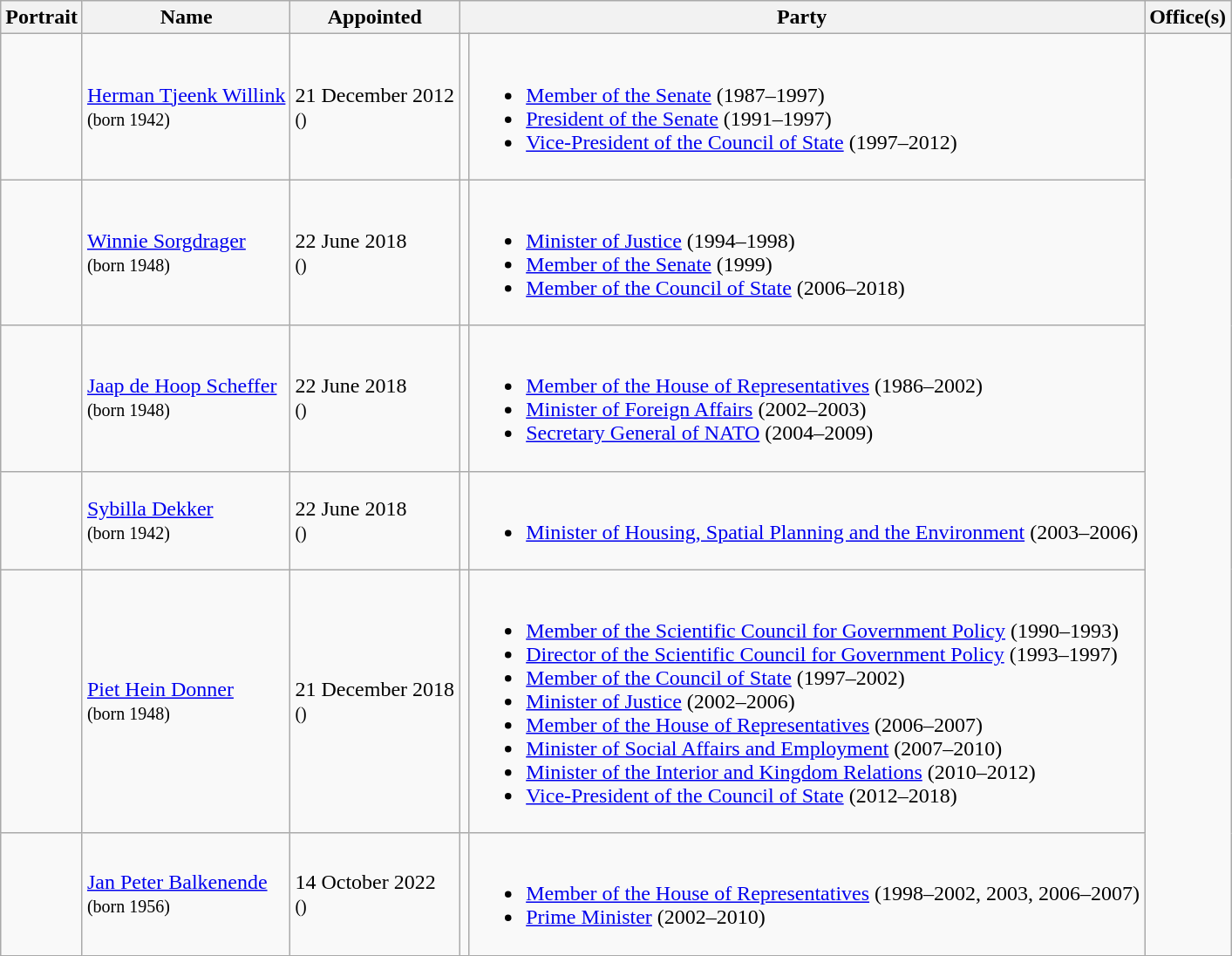<table class="wikitable">
<tr>
<th>Portrait</th>
<th>Name</th>
<th>Appointed</th>
<th colspan=2>Party</th>
<th>Office(s)</th>
</tr>
<tr>
<td></td>
<td><a href='#'>Herman Tjeenk Willink</a> <br> <small>(born 1942)</small></td>
<td>21 December 2012 <br> <small>()</small></td>
<td></td>
<td><br><ul><li><a href='#'>Member of the Senate</a> (1987–1997)</li><li><a href='#'>President of the Senate</a> (1991–1997)</li><li><a href='#'>Vice-President of the Council of State</a> (1997–2012)</li></ul></td>
</tr>
<tr>
<td></td>
<td><a href='#'>Winnie Sorgdrager</a> <br> <small>(born 1948)</small></td>
<td>22 June 2018 <br> <small>()</small></td>
<td></td>
<td><br><ul><li><a href='#'>Minister of Justice</a> (1994–1998)</li><li><a href='#'>Member of the Senate</a> (1999)</li><li><a href='#'>Member of the Council of State</a> (2006–2018)</li></ul></td>
</tr>
<tr>
<td></td>
<td><a href='#'>Jaap de Hoop Scheffer</a> <br> <small>(born 1948)</small></td>
<td>22 June 2018 <br> <small>()</small></td>
<td></td>
<td><br><ul><li><a href='#'>Member of the House of Representatives</a> (1986–2002)</li><li><a href='#'>Minister of Foreign Affairs</a> (2002–2003)</li><li><a href='#'>Secretary General of NATO</a> (2004–2009)</li></ul></td>
</tr>
<tr>
<td></td>
<td><a href='#'>Sybilla Dekker</a> <br> <small>(born 1942)</small></td>
<td>22 June 2018 <br> <small>()</small></td>
<td></td>
<td><br><ul><li><a href='#'>Minister of Housing, Spatial Planning and the Environment</a> (2003–2006)</li></ul></td>
</tr>
<tr>
<td></td>
<td><a href='#'>Piet Hein Donner</a> <br> <small>(born 1948)</small></td>
<td>21 December 2018 <br> <small>()</small></td>
<td></td>
<td><br><ul><li><a href='#'>Member of the Scientific Council for Government Policy</a> (1990–1993)</li><li><a href='#'>Director of the Scientific Council for Government Policy</a> (1993–1997)</li><li><a href='#'>Member of the Council of State</a> (1997–2002)</li><li><a href='#'>Minister of Justice</a> (2002–2006)</li><li><a href='#'>Member of the House of Representatives</a> (2006–2007)</li><li><a href='#'>Minister of Social Affairs and Employment</a> (2007–2010)</li><li><a href='#'>Minister of the Interior and Kingdom Relations</a> (2010–2012)</li><li><a href='#'>Vice-President of the Council of State</a> (2012–2018)</li></ul></td>
</tr>
<tr>
<td></td>
<td><a href='#'>Jan Peter Balkenende</a> <br> <small>(born 1956)</small></td>
<td>14 October 2022 <br> <small>()</small></td>
<td></td>
<td><br><ul><li><a href='#'>Member of the House of Representatives</a> (1998–2002, 2003, 2006–2007)</li><li><a href='#'>Prime Minister</a> (2002–2010)</li></ul></td>
</tr>
</table>
